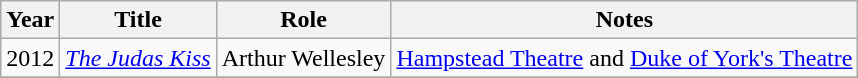<table class="wikitable sortable">
<tr>
<th>Year</th>
<th>Title</th>
<th>Role</th>
<th>Notes</th>
</tr>
<tr>
<td>2012</td>
<td><em><a href='#'>The Judas Kiss</a></em></td>
<td>Arthur Wellesley</td>
<td><a href='#'>Hampstead Theatre</a> and <a href='#'>Duke of York's Theatre</a></td>
</tr>
<tr>
</tr>
</table>
